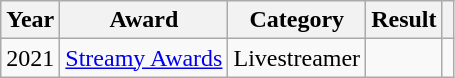<table class="wikitable sortable plainrowheaders">
<tr>
<th scope="col">Year</th>
<th scope="col">Award</th>
<th scope="col">Category</th>
<th scope="col">Result</th>
<th scope="col" class="unsortable"></th>
</tr>
<tr>
<td>2021</td>
<td><a href='#'>Streamy Awards</a></td>
<td>Livestreamer</td>
<td></td>
<td style="text-align: center;"></td>
</tr>
</table>
